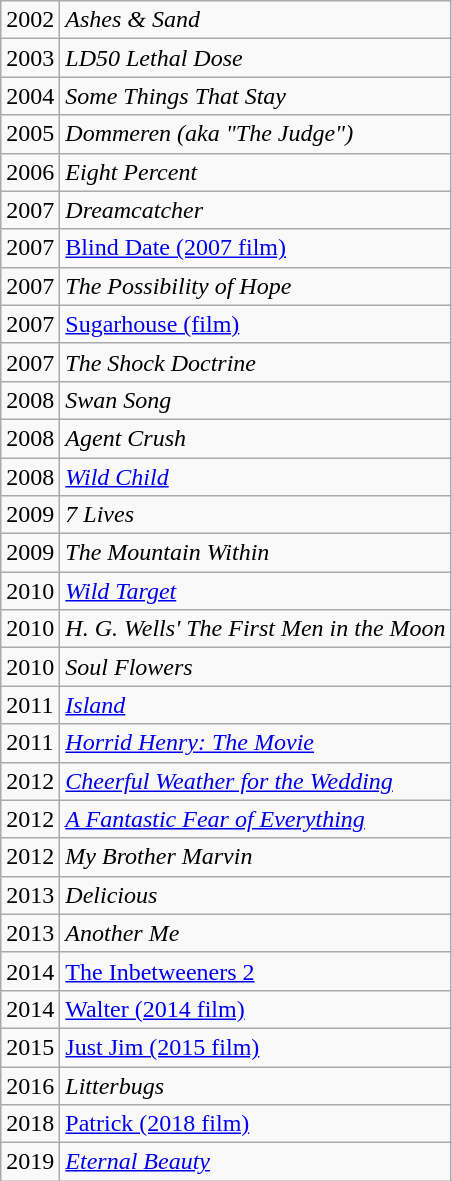<table class="wikitable">
<tr>
<td>2002</td>
<td><em>Ashes & Sand</em></td>
</tr>
<tr>
<td>2003</td>
<td><em>LD50 Lethal Dose</em></td>
</tr>
<tr>
<td>2004</td>
<td><em>Some Things That Stay</em></td>
</tr>
<tr>
<td>2005</td>
<td><em>Dommeren (aka "The Judge")</em></td>
</tr>
<tr>
<td>2006</td>
<td><em>Eight Percent</em></td>
</tr>
<tr>
<td>2007</td>
<td><em>Dreamcatcher</em></td>
</tr>
<tr>
<td>2007</td>
<td><a href='#'>Blind Date (2007 film)</a></td>
</tr>
<tr>
<td>2007</td>
<td><em>The Possibility of Hope</em></td>
</tr>
<tr>
<td>2007</td>
<td><a href='#'>Sugarhouse (film)</a></td>
</tr>
<tr>
<td>2007</td>
<td><em>The Shock Doctrine</em></td>
</tr>
<tr>
<td>2008</td>
<td><em>Swan Song</em></td>
</tr>
<tr>
<td>2008</td>
<td><em>Agent Crush</em></td>
</tr>
<tr>
<td>2008</td>
<td><em><a href='#'>Wild Child</a></em></td>
</tr>
<tr>
<td>2009</td>
<td><em>7 Lives</em></td>
</tr>
<tr>
<td>2009</td>
<td><em>The Mountain Within</em></td>
</tr>
<tr>
<td>2010</td>
<td><em><a href='#'>Wild Target</a></em></td>
</tr>
<tr>
<td>2010</td>
<td><em>H. G. Wells' The First Men in the Moon</em></td>
</tr>
<tr>
<td>2010</td>
<td><em>Soul Flowers</em></td>
</tr>
<tr>
<td>2011</td>
<td><em><a href='#'>Island</a></em></td>
</tr>
<tr>
<td>2011</td>
<td><em><a href='#'>Horrid Henry: The Movie</a></em></td>
</tr>
<tr>
<td>2012</td>
<td><em><a href='#'>Cheerful Weather for the Wedding</a></em></td>
</tr>
<tr>
<td>2012</td>
<td><em><a href='#'>A Fantastic Fear of Everything</a></em></td>
</tr>
<tr>
<td>2012</td>
<td><em>My Brother Marvin</em></td>
</tr>
<tr>
<td>2013</td>
<td><em>Delicious</em></td>
</tr>
<tr>
<td>2013</td>
<td><em>Another Me</em></td>
</tr>
<tr>
<td>2014</td>
<td><a href='#'>The Inbetweeners 2</a></td>
</tr>
<tr>
<td>2014</td>
<td><a href='#'>Walter (2014 film)</a></td>
</tr>
<tr>
<td>2015</td>
<td><a href='#'>Just Jim (2015 film)</a></td>
</tr>
<tr>
<td>2016</td>
<td><em>Litterbugs</em></td>
</tr>
<tr>
<td>2018</td>
<td><a href='#'>Patrick (2018 film)</a></td>
</tr>
<tr>
<td>2019</td>
<td><em><a href='#'>Eternal Beauty</a></em></td>
</tr>
</table>
